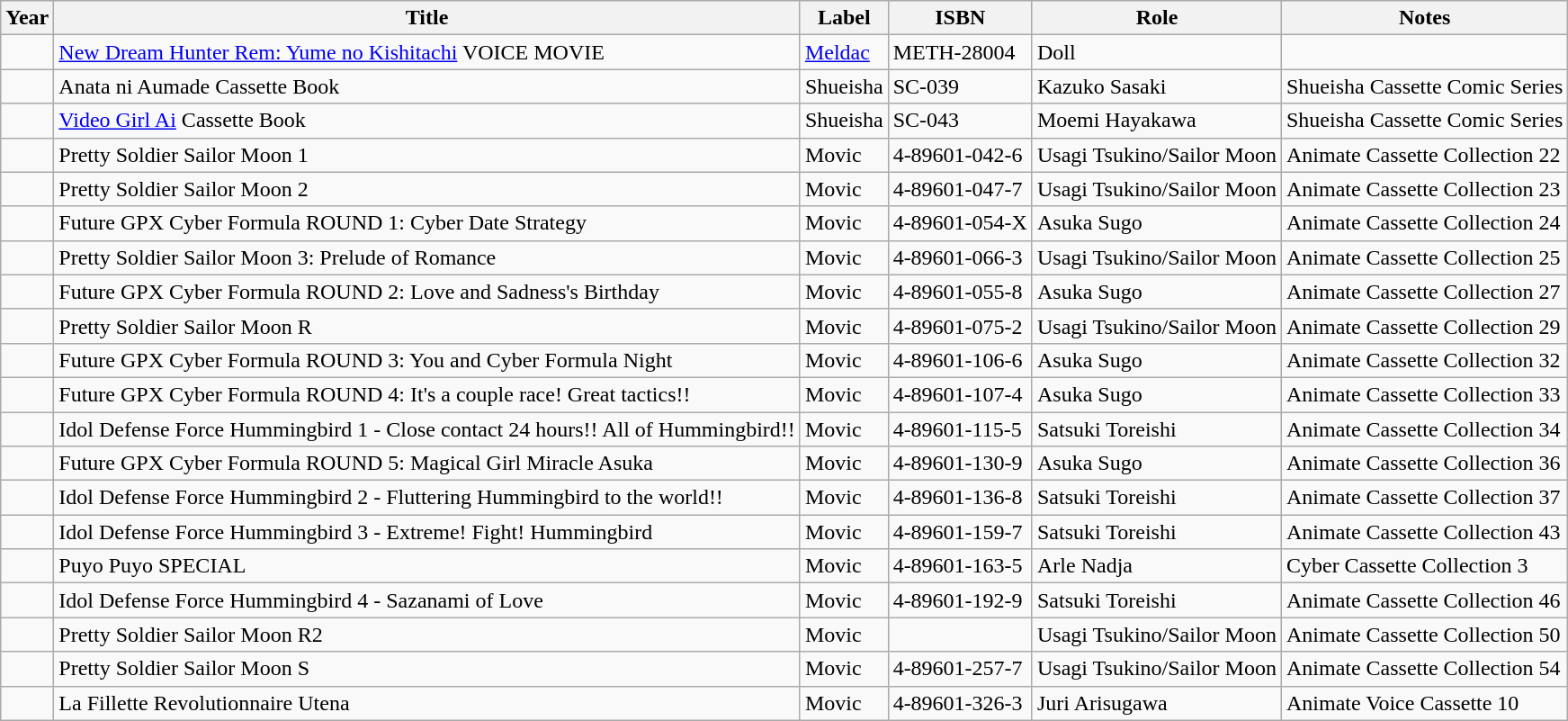<table class="wikitable sortable plainrowheaders">
<tr>
<th>Year</th>
<th>Title</th>
<th>Label</th>
<th>ISBN</th>
<th>Role</th>
<th class="unsortable">Notes</th>
</tr>
<tr>
<td></td>
<td><a href='#'>New Dream Hunter Rem: Yume no Kishitachi</a> VOICE MOVIE</td>
<td><a href='#'>Meldac</a></td>
<td>METH-28004</td>
<td>Doll</td>
<td></td>
</tr>
<tr>
<td></td>
<td>Anata ni Aumade Cassette Book</td>
<td>Shueisha</td>
<td>SC-039</td>
<td>Kazuko Sasaki</td>
<td>Shueisha Cassette Comic Series</td>
</tr>
<tr>
<td></td>
<td><a href='#'>Video Girl Ai</a> Cassette Book</td>
<td>Shueisha</td>
<td>SC-043</td>
<td>Moemi Hayakawa</td>
<td>Shueisha Cassette Comic Series</td>
</tr>
<tr>
<td></td>
<td>Pretty Soldier Sailor Moon 1</td>
<td>Movic</td>
<td>4-89601-042-6</td>
<td>Usagi Tsukino/Sailor Moon</td>
<td>Animate Cassette Collection 22</td>
</tr>
<tr>
<td></td>
<td>Pretty Soldier Sailor Moon 2</td>
<td>Movic</td>
<td>4-89601-047-7</td>
<td>Usagi Tsukino/Sailor Moon</td>
<td>Animate Cassette Collection 23</td>
</tr>
<tr>
<td></td>
<td>Future GPX Cyber Formula ROUND 1: Cyber Date Strategy</td>
<td>Movic</td>
<td>4-89601-054-X</td>
<td>Asuka Sugo</td>
<td>Animate Cassette Collection 24</td>
</tr>
<tr>
<td></td>
<td>Pretty Soldier Sailor Moon 3: Prelude of Romance</td>
<td>Movic</td>
<td>4-89601-066-3</td>
<td>Usagi Tsukino/Sailor Moon</td>
<td>Animate Cassette Collection 25</td>
</tr>
<tr>
<td></td>
<td>Future GPX Cyber Formula ROUND 2: Love and Sadness's Birthday</td>
<td>Movic</td>
<td>4-89601-055-8</td>
<td>Asuka Sugo</td>
<td>Animate Cassette Collection 27</td>
</tr>
<tr>
<td></td>
<td>Pretty Soldier Sailor Moon R</td>
<td>Movic</td>
<td>4-89601-075-2</td>
<td>Usagi Tsukino/Sailor Moon</td>
<td>Animate Cassette Collection 29</td>
</tr>
<tr>
<td></td>
<td>Future GPX Cyber Formula ROUND 3: You and Cyber Formula Night</td>
<td>Movic</td>
<td>4-89601-106-6</td>
<td>Asuka Sugo</td>
<td>Animate Cassette Collection 32</td>
</tr>
<tr>
<td></td>
<td>Future GPX Cyber Formula ROUND 4: It's a couple race! Great tactics!!</td>
<td>Movic</td>
<td>4-89601-107-4</td>
<td>Asuka Sugo</td>
<td>Animate Cassette Collection 33</td>
</tr>
<tr>
<td></td>
<td>Idol Defense Force Hummingbird 1 - Close contact 24 hours!! All of Hummingbird!!</td>
<td>Movic</td>
<td>4-89601-115-5</td>
<td>Satsuki Toreishi</td>
<td>Animate Cassette Collection 34</td>
</tr>
<tr>
<td></td>
<td>Future GPX Cyber Formula ROUND 5: Magical Girl Miracle Asuka</td>
<td>Movic</td>
<td>4-89601-130-9</td>
<td>Asuka Sugo</td>
<td>Animate Cassette Collection 36</td>
</tr>
<tr>
<td></td>
<td>Idol Defense Force Hummingbird 2 - Fluttering Hummingbird to the world!!</td>
<td>Movic</td>
<td>4-89601-136-8</td>
<td>Satsuki Toreishi</td>
<td>Animate Cassette Collection 37</td>
</tr>
<tr>
<td></td>
<td>Idol Defense Force Hummingbird 3 - Extreme! Fight! Hummingbird</td>
<td>Movic</td>
<td>4-89601-159-7</td>
<td>Satsuki Toreishi</td>
<td>Animate Cassette Collection 43</td>
</tr>
<tr>
<td></td>
<td>Puyo Puyo SPECIAL</td>
<td>Movic</td>
<td>4-89601-163-5</td>
<td>Arle Nadja</td>
<td>Cyber Cassette Collection 3</td>
</tr>
<tr>
<td></td>
<td>Idol Defense Force Hummingbird 4 - Sazanami of Love</td>
<td>Movic</td>
<td>4-89601-192-9</td>
<td>Satsuki Toreishi</td>
<td>Animate Cassette Collection 46</td>
</tr>
<tr>
<td></td>
<td>Pretty Soldier Sailor Moon R2</td>
<td>Movic</td>
<td></td>
<td>Usagi Tsukino/Sailor Moon</td>
<td>Animate Cassette Collection 50</td>
</tr>
<tr>
<td></td>
<td>Pretty Soldier Sailor Moon S</td>
<td>Movic</td>
<td>4-89601-257-7</td>
<td>Usagi Tsukino/Sailor Moon</td>
<td>Animate Cassette Collection 54</td>
</tr>
<tr>
<td></td>
<td>La Fillette Revolutionnaire Utena</td>
<td>Movic</td>
<td>4-89601-326-3</td>
<td>Juri Arisugawa</td>
<td>Animate Voice Cassette 10</td>
</tr>
</table>
